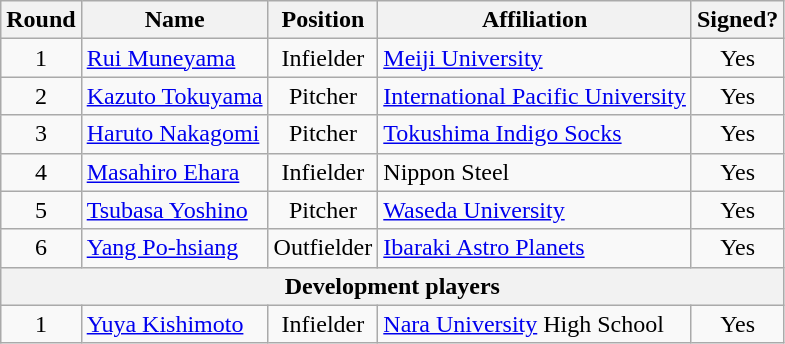<table class="wikitable" style="text-align:center;">
<tr>
<th>Round</th>
<th>Name</th>
<th>Position</th>
<th>Affiliation</th>
<th>Signed?</th>
</tr>
<tr>
<td>1</td>
<td style="text-align:left;"><a href='#'>Rui Muneyama</a></td>
<td>Infielder</td>
<td style="text-align:left;"><a href='#'>Meiji University</a></td>
<td>Yes</td>
</tr>
<tr>
<td>2</td>
<td style="text-align:left;"><a href='#'>Kazuto Tokuyama</a></td>
<td>Pitcher</td>
<td style="text-align:left;"><a href='#'>International Pacific University</a></td>
<td>Yes</td>
</tr>
<tr>
<td>3</td>
<td style="text-align:left;"><a href='#'>Haruto Nakagomi</a></td>
<td>Pitcher</td>
<td style="text-align:left;"><a href='#'>Tokushima Indigo Socks</a></td>
<td>Yes</td>
</tr>
<tr>
<td>4</td>
<td style="text-align:left;"><a href='#'>Masahiro Ehara</a></td>
<td>Infielder</td>
<td style="text-align:left;">Nippon Steel</td>
<td>Yes</td>
</tr>
<tr>
<td>5</td>
<td style="text-align:left;"><a href='#'>Tsubasa Yoshino</a></td>
<td>Pitcher</td>
<td style="text-align:left;"><a href='#'>Waseda University</a></td>
<td>Yes</td>
</tr>
<tr>
<td>6</td>
<td style="text-align:left;"><a href='#'>Yang Po-hsiang</a></td>
<td>Outfielder</td>
<td style="text-align:left;"><a href='#'>Ibaraki Astro Planets</a></td>
<td>Yes</td>
</tr>
<tr>
<th colspan=5>Development players</th>
</tr>
<tr>
<td>1</td>
<td style="text-align:left;"><a href='#'>Yuya Kishimoto</a></td>
<td>Infielder</td>
<td style="text-align:left;"><a href='#'>Nara University</a> High School</td>
<td>Yes</td>
</tr>
</table>
